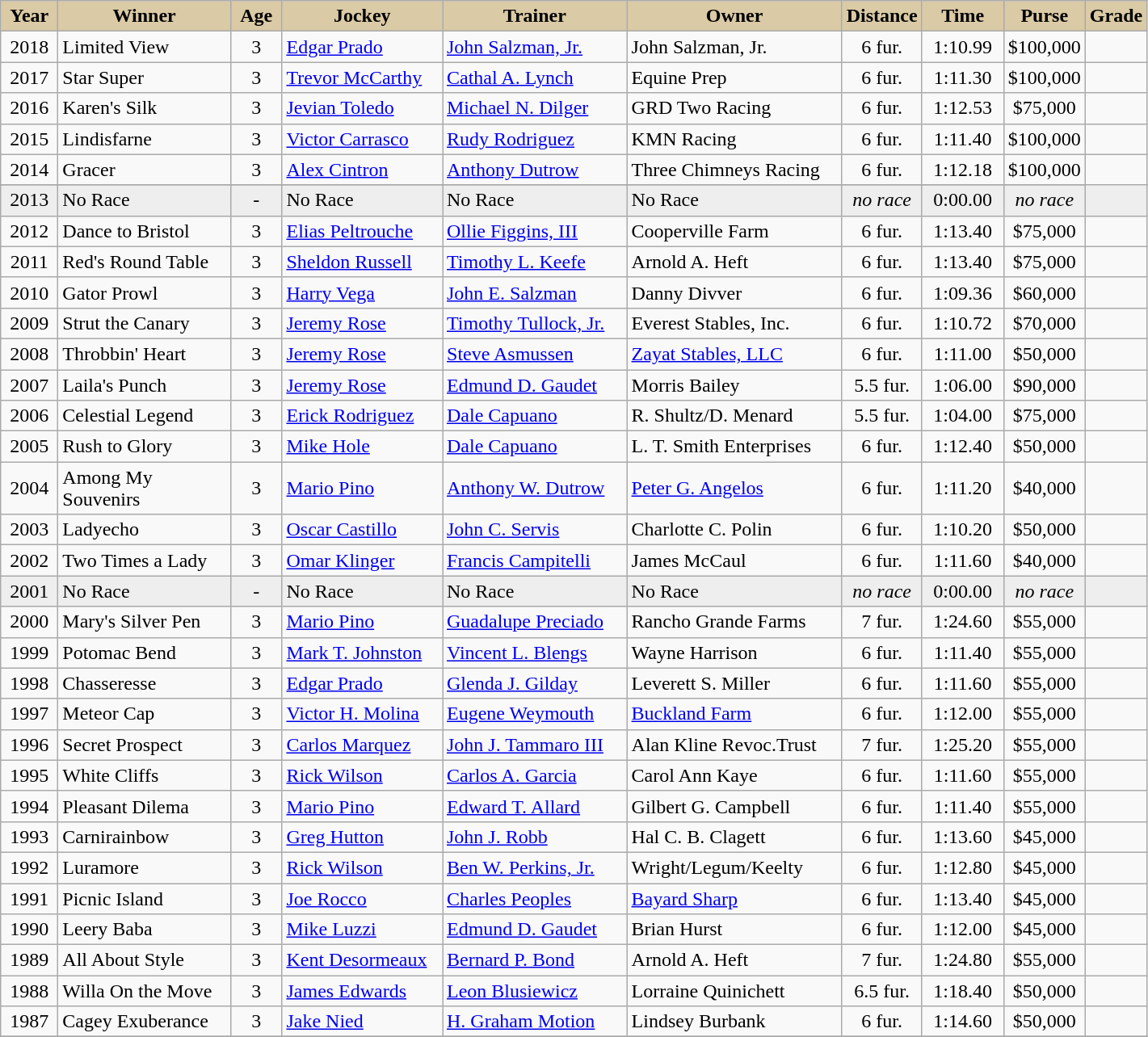<table class="wikitable sortable">
<tr>
<th style="background-color:#DACAA5; width:40px">Year<br></th>
<th style="background-color:#DACAA5; width:135px">Winner<br></th>
<th style="background-color:#DACAA5; width:35px">Age<br></th>
<th style="background-color:#DACAA5; width:125px">Jockey<br></th>
<th style="background-color:#DACAA5; width:145px">Trainer<br></th>
<th style="background-color:#DACAA5; width:170px">Owner<br></th>
<th style="background-color:#DACAA5; width:45px">Distance</th>
<th style="background-color:#DACAA5; width:60px">Time</th>
<th style="background-color:#DACAA5; width:60px">Purse</th>
<th style="background-color:#DACAA5; width:40px">Grade</th>
</tr>
<tr>
<td align=center>2018</td>
<td>Limited View</td>
<td align=center>3</td>
<td><a href='#'>Edgar Prado</a></td>
<td><a href='#'>John Salzman, Jr.</a></td>
<td>John Salzman, Jr.</td>
<td align=center>6 fur.</td>
<td align=center>1:10.99</td>
<td align=center>$100,000</td>
<td></td>
</tr>
<tr>
<td align=center>2017</td>
<td>Star Super</td>
<td align=center>3</td>
<td><a href='#'>Trevor McCarthy</a></td>
<td><a href='#'>Cathal A. Lynch</a></td>
<td>Equine Prep</td>
<td align=center>6 fur.</td>
<td align=center>1:11.30</td>
<td align=center>$100,000</td>
<td></td>
</tr>
<tr>
<td align=center>2016</td>
<td>Karen's Silk</td>
<td align=center>3</td>
<td><a href='#'>Jevian Toledo</a></td>
<td><a href='#'>Michael N. Dilger</a></td>
<td>GRD Two Racing</td>
<td align=center>6 fur.</td>
<td align=center>1:12.53</td>
<td align=center>$75,000</td>
<td></td>
</tr>
<tr>
<td align=center>2015</td>
<td>Lindisfarne</td>
<td align=center>3</td>
<td><a href='#'>Victor Carrasco</a></td>
<td><a href='#'>Rudy Rodriguez</a></td>
<td>KMN Racing</td>
<td align=center>6 fur.</td>
<td align=center>1:11.40</td>
<td align=center>$100,000</td>
<td></td>
</tr>
<tr>
<td align=center>2014</td>
<td>Gracer</td>
<td align=center>3</td>
<td><a href='#'>Alex Cintron</a></td>
<td><a href='#'>Anthony Dutrow</a></td>
<td>Three Chimneys Racing</td>
<td align=center>6 fur.</td>
<td align=center>1:12.18</td>
<td align=center>$100,000</td>
</tr>
<tr>
</tr>
<tr bgcolor="#eeeeee">
<td align=center>2013</td>
<td>No Race</td>
<td align=center>-</td>
<td>No Race</td>
<td>No Race</td>
<td>No Race</td>
<td align=center><em>no race</em></td>
<td align=center>0:00.00</td>
<td align=center><em>no race</em></td>
<td></td>
</tr>
<tr>
<td align=center>2012</td>
<td>Dance to Bristol</td>
<td align=center>3</td>
<td><a href='#'>Elias Peltrouche</a></td>
<td><a href='#'>Ollie Figgins, III</a></td>
<td>Cooperville Farm</td>
<td align=center>6 fur.</td>
<td align=center>1:13.40</td>
<td align=center>$75,000</td>
<td></td>
</tr>
<tr>
<td align=center>2011</td>
<td>Red's Round Table</td>
<td align=center>3</td>
<td><a href='#'>Sheldon Russell</a></td>
<td><a href='#'>Timothy L. Keefe</a></td>
<td>Arnold A. Heft</td>
<td align=center>6 fur.</td>
<td align=center>1:13.40</td>
<td align=center>$75,000</td>
<td></td>
</tr>
<tr>
<td align=center>2010</td>
<td>Gator Prowl</td>
<td align=center>3</td>
<td><a href='#'>Harry Vega</a></td>
<td><a href='#'>John E. Salzman</a></td>
<td>Danny Divver</td>
<td align=center>6 fur.</td>
<td align=center>1:09.36</td>
<td align=center>$60,000</td>
<td></td>
</tr>
<tr>
<td align=center>2009</td>
<td>Strut the Canary</td>
<td align=center>3</td>
<td><a href='#'>Jeremy Rose</a></td>
<td><a href='#'>Timothy Tullock, Jr.</a></td>
<td>Everest Stables, Inc.</td>
<td align=center>6 fur.</td>
<td align=center>1:10.72</td>
<td align=center>$70,000</td>
<td></td>
</tr>
<tr>
<td align=center>2008</td>
<td>Throbbin' Heart</td>
<td align=center>3</td>
<td><a href='#'>Jeremy Rose</a></td>
<td><a href='#'>Steve Asmussen</a></td>
<td><a href='#'>Zayat Stables, LLC</a></td>
<td align=center>6 fur.</td>
<td align=center>1:11.00</td>
<td align=center>$50,000</td>
<td></td>
</tr>
<tr>
<td align=center>2007</td>
<td>Laila's Punch</td>
<td align=center>3</td>
<td><a href='#'>Jeremy Rose</a></td>
<td><a href='#'>Edmund D. Gaudet</a></td>
<td>Morris Bailey</td>
<td align=center>5.5 fur.</td>
<td align=center>1:06.00</td>
<td align=center>$90,000</td>
<td></td>
</tr>
<tr>
<td align=center>2006</td>
<td>Celestial Legend</td>
<td align=center>3</td>
<td><a href='#'>Erick Rodriguez</a></td>
<td><a href='#'>Dale Capuano</a></td>
<td>R. Shultz/D. Menard</td>
<td align=center>5.5 fur.</td>
<td align=center>1:04.00</td>
<td align=center>$75,000</td>
<td></td>
</tr>
<tr>
<td align=center>2005</td>
<td>Rush to Glory</td>
<td align=center>3</td>
<td><a href='#'>Mike Hole</a></td>
<td><a href='#'>Dale Capuano</a></td>
<td>L. T. Smith Enterprises</td>
<td align=center>6 fur.</td>
<td align=center>1:12.40</td>
<td align=center>$50,000</td>
<td></td>
</tr>
<tr>
<td align=center>2004</td>
<td>Among My Souvenirs</td>
<td align=center>3</td>
<td><a href='#'>Mario Pino</a></td>
<td><a href='#'>Anthony W. Dutrow</a></td>
<td><a href='#'>Peter G. Angelos</a></td>
<td align=center>6 fur.</td>
<td align=center>1:11.20</td>
<td align=center>$40,000</td>
<td></td>
</tr>
<tr>
<td align=center>2003</td>
<td>Ladyecho</td>
<td align=center>3</td>
<td><a href='#'>Oscar Castillo</a></td>
<td><a href='#'>John C. Servis</a></td>
<td>Charlotte C. Polin</td>
<td align=center>6 fur.</td>
<td align=center>1:10.20</td>
<td align=center>$50,000</td>
<td></td>
</tr>
<tr>
<td align=center>2002</td>
<td>Two Times a Lady</td>
<td align=center>3</td>
<td><a href='#'>Omar Klinger</a></td>
<td><a href='#'>Francis Campitelli</a></td>
<td>James McCaul</td>
<td align=center>6 fur.</td>
<td align=center>1:11.60</td>
<td align=center>$40,000</td>
<td></td>
</tr>
<tr bgcolor="#eeeeee">
<td align=center>2001</td>
<td>No Race</td>
<td align=center>-</td>
<td>No Race</td>
<td>No Race</td>
<td>No Race</td>
<td align=center><em>no race</em></td>
<td align=center>0:00.00</td>
<td align=center><em>no race</em></td>
<td></td>
</tr>
<tr>
<td align=center>2000</td>
<td>Mary's Silver Pen</td>
<td align=center>3</td>
<td><a href='#'>Mario Pino</a></td>
<td><a href='#'>Guadalupe Preciado</a></td>
<td>Rancho Grande Farms</td>
<td align=center>7 fur.</td>
<td align=center>1:24.60</td>
<td align=center>$55,000</td>
<td></td>
</tr>
<tr>
<td align=center>1999</td>
<td>Potomac Bend</td>
<td align=center>3</td>
<td><a href='#'>Mark T. Johnston</a></td>
<td><a href='#'>Vincent L. Blengs</a></td>
<td>Wayne Harrison</td>
<td align=center>6 fur.</td>
<td align=center>1:11.40</td>
<td align=center>$55,000</td>
<td></td>
</tr>
<tr>
<td align=center>1998</td>
<td>Chasseresse</td>
<td align=center>3</td>
<td><a href='#'>Edgar Prado</a></td>
<td><a href='#'>Glenda J. Gilday</a></td>
<td>Leverett S. Miller</td>
<td align=center>6 fur.</td>
<td align=center>1:11.60</td>
<td align=center>$55,000</td>
<td></td>
</tr>
<tr>
<td align=center>1997</td>
<td>Meteor Cap</td>
<td align=center>3</td>
<td><a href='#'>Victor H. Molina</a></td>
<td><a href='#'>Eugene Weymouth</a></td>
<td><a href='#'>Buckland Farm</a></td>
<td align=center>6 fur.</td>
<td align=center>1:12.00</td>
<td align=center>$55,000</td>
<td></td>
</tr>
<tr>
<td align=center>1996</td>
<td>Secret Prospect</td>
<td align=center>3</td>
<td><a href='#'>Carlos Marquez</a></td>
<td><a href='#'>John J. Tammaro III</a></td>
<td>Alan Kline Revoc.Trust</td>
<td align=center>7 fur.</td>
<td align=center>1:25.20</td>
<td align=center>$55,000</td>
<td></td>
</tr>
<tr>
<td align=center>1995</td>
<td>White Cliffs</td>
<td align=center>3</td>
<td><a href='#'>Rick Wilson</a></td>
<td><a href='#'>Carlos A. Garcia</a></td>
<td>Carol Ann Kaye</td>
<td align=center>6 fur.</td>
<td align=center>1:11.60</td>
<td align=center>$55,000</td>
<td></td>
</tr>
<tr>
<td align=center>1994</td>
<td>Pleasant Dilema</td>
<td align=center>3</td>
<td><a href='#'>Mario Pino</a></td>
<td><a href='#'>Edward T. Allard</a></td>
<td>Gilbert G. Campbell</td>
<td align=center>6 fur.</td>
<td align=center>1:11.40</td>
<td align=center>$55,000</td>
<td></td>
</tr>
<tr>
<td align=center>1993</td>
<td>Carnirainbow</td>
<td align=center>3</td>
<td><a href='#'>Greg Hutton</a></td>
<td><a href='#'>John J. Robb</a></td>
<td>Hal C. B. Clagett</td>
<td align=center>6 fur.</td>
<td align=center>1:13.60</td>
<td align=center>$45,000</td>
<td></td>
</tr>
<tr>
<td align=center>1992</td>
<td>Luramore</td>
<td align=center>3</td>
<td><a href='#'>Rick Wilson</a></td>
<td><a href='#'>Ben W. Perkins, Jr.</a></td>
<td>Wright/Legum/Keelty</td>
<td align=center>6 fur.</td>
<td align=center>1:12.80</td>
<td align=center>$45,000</td>
<td></td>
</tr>
<tr>
<td align=center>1991</td>
<td>Picnic Island</td>
<td align=center>3</td>
<td><a href='#'>Joe Rocco</a></td>
<td><a href='#'>Charles Peoples</a></td>
<td><a href='#'>Bayard Sharp</a></td>
<td align=center>6 fur.</td>
<td align=center>1:13.40</td>
<td align=center>$45,000</td>
<td></td>
</tr>
<tr>
<td align=center>1990</td>
<td>Leery Baba</td>
<td align=center>3</td>
<td><a href='#'>Mike Luzzi</a></td>
<td><a href='#'>Edmund D. Gaudet</a></td>
<td>Brian Hurst</td>
<td align=center>6 fur.</td>
<td align=center>1:12.00</td>
<td align=center>$45,000</td>
<td></td>
</tr>
<tr>
<td align=center>1989</td>
<td>All About Style</td>
<td align=center>3</td>
<td><a href='#'>Kent Desormeaux</a></td>
<td><a href='#'>Bernard P. Bond</a></td>
<td>Arnold A. Heft</td>
<td align=center>7 fur.</td>
<td align=center>1:24.80</td>
<td align=center>$55,000</td>
<td></td>
</tr>
<tr>
<td align=center>1988</td>
<td>Willa On the Move</td>
<td align=center>3</td>
<td><a href='#'>James Edwards</a></td>
<td><a href='#'>Leon Blusiewicz</a></td>
<td>Lorraine Quinichett</td>
<td align=center>6.5 fur.</td>
<td align=center>1:18.40</td>
<td align=center>$50,000</td>
<td></td>
</tr>
<tr>
<td align=center>1987</td>
<td>Cagey Exuberance</td>
<td align=center>3</td>
<td><a href='#'>Jake Nied</a></td>
<td><a href='#'>H. Graham Motion</a></td>
<td>Lindsey Burbank</td>
<td align=center>6 fur.</td>
<td align=center>1:14.60</td>
<td align=center>$50,000</td>
<td></td>
</tr>
<tr>
</tr>
</table>
